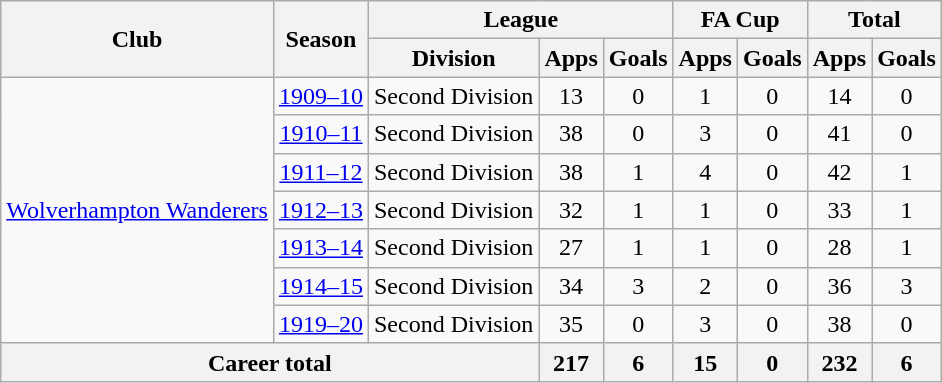<table class="wikitable" style="text-align: center;">
<tr>
<th rowspan=2>Club</th>
<th rowspan=2>Season</th>
<th colspan=3>League</th>
<th colspan=2>FA Cup</th>
<th colspan=2>Total</th>
</tr>
<tr>
<th>Division</th>
<th>Apps</th>
<th>Goals</th>
<th>Apps</th>
<th>Goals</th>
<th>Apps</th>
<th>Goals</th>
</tr>
<tr>
<td rowspan=7><a href='#'>Wolverhampton Wanderers</a></td>
<td><a href='#'>1909–10</a></td>
<td>Second Division</td>
<td>13</td>
<td>0</td>
<td>1</td>
<td>0</td>
<td>14</td>
<td>0</td>
</tr>
<tr>
<td><a href='#'>1910–11</a></td>
<td>Second Division</td>
<td>38</td>
<td>0</td>
<td>3</td>
<td>0</td>
<td>41</td>
<td>0</td>
</tr>
<tr>
<td><a href='#'>1911–12</a></td>
<td>Second Division</td>
<td>38</td>
<td>1</td>
<td>4</td>
<td>0</td>
<td>42</td>
<td>1</td>
</tr>
<tr>
<td><a href='#'>1912–13</a></td>
<td>Second Division</td>
<td>32</td>
<td>1</td>
<td>1</td>
<td>0</td>
<td>33</td>
<td>1</td>
</tr>
<tr>
<td><a href='#'>1913–14</a></td>
<td>Second Division</td>
<td>27</td>
<td>1</td>
<td>1</td>
<td>0</td>
<td>28</td>
<td>1</td>
</tr>
<tr>
<td><a href='#'>1914–15</a></td>
<td>Second Division</td>
<td>34</td>
<td>3</td>
<td>2</td>
<td>0</td>
<td>36</td>
<td>3</td>
</tr>
<tr>
<td><a href='#'>1919–20</a></td>
<td>Second Division</td>
<td>35</td>
<td>0</td>
<td>3</td>
<td>0</td>
<td>38</td>
<td>0</td>
</tr>
<tr>
<th colspan=3>Career total</th>
<th>217</th>
<th>6</th>
<th>15</th>
<th>0</th>
<th>232</th>
<th>6</th>
</tr>
</table>
